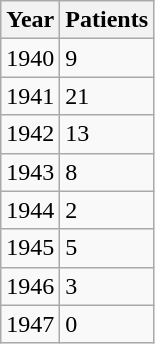<table class="wikitable" style="float:left; margin-right:1em">
<tr>
<th>Year</th>
<th>Patients</th>
</tr>
<tr>
<td>1940</td>
<td>9</td>
</tr>
<tr>
<td>1941</td>
<td>21</td>
</tr>
<tr>
<td>1942</td>
<td>13</td>
</tr>
<tr>
<td>1943</td>
<td>8</td>
</tr>
<tr>
<td>1944</td>
<td>2</td>
</tr>
<tr>
<td>1945</td>
<td>5</td>
</tr>
<tr>
<td>1946</td>
<td>3</td>
</tr>
<tr>
<td>1947</td>
<td>0</td>
</tr>
</table>
